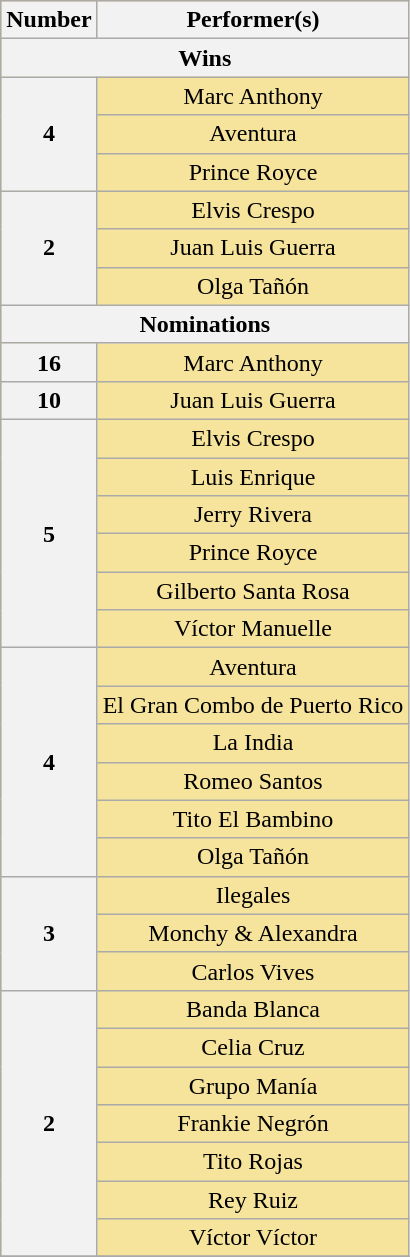<table class="wikitable" rowspan=2 style="text-align: center; background: #f6e39c">
<tr>
<th scope="col" style="width:55px;">Number</th>
<th scope="col">Performer(s)</th>
</tr>
<tr>
<th colspan="2">Wins</th>
</tr>
<tr>
<th scope="row" rowspan=3>4</th>
<td>Marc Anthony</td>
</tr>
<tr>
<td>Aventura</td>
</tr>
<tr>
<td>Prince Royce</td>
</tr>
<tr>
<th scope="row" rowspan=3>2</th>
<td>Elvis Crespo</td>
</tr>
<tr>
<td>Juan Luis Guerra</td>
</tr>
<tr>
<td>Olga Tañón</td>
</tr>
<tr>
<th colspan="2">Nominations</th>
</tr>
<tr>
<th scope="row">16</th>
<td>Marc Anthony</td>
</tr>
<tr>
<th scope="row">10</th>
<td>Juan Luis Guerra</td>
</tr>
<tr>
<th scope="row" rowspan=6>5</th>
<td>Elvis Crespo</td>
</tr>
<tr>
<td>Luis Enrique</td>
</tr>
<tr>
<td>Jerry Rivera</td>
</tr>
<tr>
<td>Prince Royce</td>
</tr>
<tr>
<td>Gilberto Santa Rosa</td>
</tr>
<tr>
<td>Víctor Manuelle</td>
</tr>
<tr>
<th scope="row" rowspan=6>4</th>
<td>Aventura</td>
</tr>
<tr>
<td>El Gran Combo de Puerto Rico</td>
</tr>
<tr>
<td>La India</td>
</tr>
<tr>
<td>Romeo Santos</td>
</tr>
<tr>
<td>Tito El Bambino</td>
</tr>
<tr>
<td>Olga Tañón</td>
</tr>
<tr>
<th scope="row" rowspan=3>3</th>
<td>Ilegales</td>
</tr>
<tr>
<td>Monchy & Alexandra</td>
</tr>
<tr>
<td>Carlos Vives</td>
</tr>
<tr>
<th scope="row" rowspan=7>2</th>
<td>Banda Blanca</td>
</tr>
<tr>
<td>Celia Cruz</td>
</tr>
<tr>
<td>Grupo Manía</td>
</tr>
<tr>
<td>Frankie Negrón</td>
</tr>
<tr>
<td>Tito Rojas</td>
</tr>
<tr>
<td>Rey Ruiz</td>
</tr>
<tr>
<td>Víctor Víctor</td>
</tr>
<tr>
</tr>
</table>
